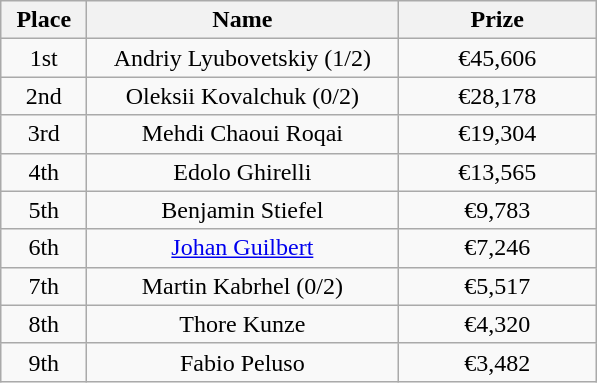<table class="wikitable">
<tr>
<th width="50">Place</th>
<th width="200">Name</th>
<th width="125">Prize</th>
</tr>
<tr>
<td align = "center">1st</td>
<td align = "center">Andriy Lyubovetskiy (1/2)</td>
<td align="center">€45,606</td>
</tr>
<tr>
<td align = "center">2nd</td>
<td align = "center">Oleksii Kovalchuk (0/2)</td>
<td align="center">€28,178</td>
</tr>
<tr>
<td align = "center">3rd</td>
<td align = "center">Mehdi Chaoui Roqai</td>
<td align="center">€19,304</td>
</tr>
<tr>
<td align = "center">4th</td>
<td align = "center">Edolo Ghirelli</td>
<td align="center">€13,565</td>
</tr>
<tr>
<td align = "center">5th</td>
<td align = "center">Benjamin Stiefel</td>
<td align="center">€9,783</td>
</tr>
<tr>
<td align = "center">6th</td>
<td align = "center"><a href='#'>Johan Guilbert</a></td>
<td align="center">€7,246</td>
</tr>
<tr>
<td align = "center">7th</td>
<td align = "center">Martin Kabrhel (0/2)</td>
<td align="center">€5,517</td>
</tr>
<tr>
<td align = "center">8th</td>
<td align = "center">Thore Kunze</td>
<td align="center">€4,320</td>
</tr>
<tr>
<td align = "center">9th</td>
<td align = "center">Fabio Peluso</td>
<td align="center">€3,482</td>
</tr>
</table>
